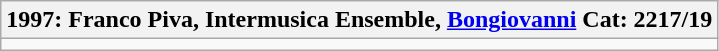<table class=wikitable>
<tr>
<th colspan=2><div>1997: Franco Piva, Intermusica Ensemble, <a href='#'>Bongiovanni</a> Cat: 2217/19</div></th>
</tr>
<tr>
<td valign=top style="border-right:none;"></td>
<td valign=top style="border-left:none;"></td>
</tr>
</table>
